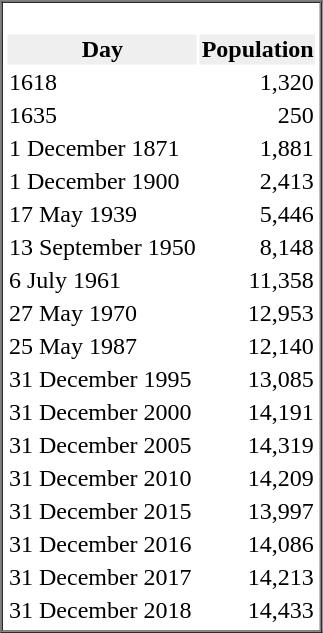<table border="1" cellspacing="0">
<tr>
<td valign="top"><br><table>
<tr>
<th style="background:#efefef;">Day</th>
<th style="background:#efefef;">Population</th>
</tr>
<tr ---->
<td>1618</td>
<td align="right">1,320</td>
</tr>
<tr ---->
<td>1635</td>
<td align="right">250</td>
</tr>
<tr ---->
<td>1 December 1871</td>
<td align="right">1,881</td>
</tr>
<tr ---->
<td>1 December 1900</td>
<td align="right">2,413</td>
</tr>
<tr ---->
<td>17 May 1939</td>
<td align="right">5,446</td>
</tr>
<tr ---->
<td>13 September 1950</td>
<td align="right">8,148</td>
</tr>
<tr ---->
<td>6 July 1961</td>
<td align="right">11,358</td>
</tr>
<tr ---->
<td>27 May 1970</td>
<td align="right">12,953</td>
</tr>
<tr ---->
<td>25 May 1987</td>
<td align="right">12,140</td>
</tr>
<tr ---->
<td>31 December 1995</td>
<td align="right">13,085</td>
</tr>
<tr ---->
<td>31 December 2000</td>
<td align="right">14,191</td>
</tr>
<tr ---->
<td>31 December 2005</td>
<td align="right">14,319</td>
</tr>
<tr ---->
<td>31 December 2010</td>
<td align="right">14,209</td>
</tr>
<tr ---->
<td>31 December 2015</td>
<td align="right">13,997</td>
</tr>
<tr ----->
<td>31 December 2016</td>
<td align="right">14,086</td>
</tr>
<tr ----->
<td>31 December 2017</td>
<td align="right">14,213</td>
</tr>
<tr ----->
<td>31 December 2018</td>
<td align="right">14,433</td>
</tr>
</table>
</td>
</tr>
</table>
